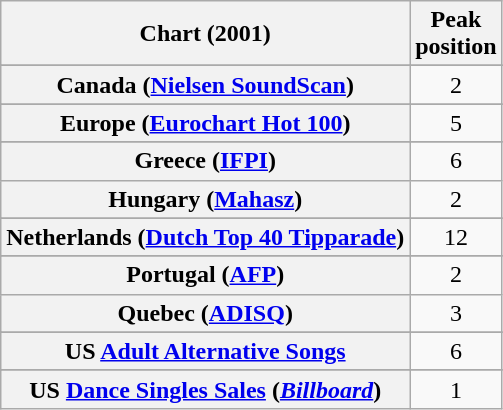<table class="wikitable sortable plainrowheaders" style="text-align:center">
<tr>
<th scope="col">Chart (2001)</th>
<th scope="col">Peak<br>position</th>
</tr>
<tr>
</tr>
<tr>
</tr>
<tr>
</tr>
<tr>
<th scope="row">Canada (<a href='#'>Nielsen SoundScan</a>)</th>
<td>2</td>
</tr>
<tr>
</tr>
<tr>
<th scope="row">Europe (<a href='#'>Eurochart Hot 100</a>)</th>
<td>5</td>
</tr>
<tr>
</tr>
<tr>
</tr>
<tr>
</tr>
<tr>
<th scope="row">Greece (<a href='#'>IFPI</a>)</th>
<td>6</td>
</tr>
<tr>
<th scope="row">Hungary (<a href='#'>Mahasz</a>)</th>
<td>2</td>
</tr>
<tr>
</tr>
<tr>
</tr>
<tr>
<th scope="row">Netherlands (<a href='#'>Dutch Top 40 Tipparade</a>)</th>
<td>12</td>
</tr>
<tr>
</tr>
<tr>
</tr>
<tr>
<th scope="row">Portugal (<a href='#'>AFP</a>)</th>
<td>2</td>
</tr>
<tr>
<th scope="row">Quebec (<a href='#'>ADISQ</a>)</th>
<td>3</td>
</tr>
<tr>
</tr>
<tr>
</tr>
<tr>
</tr>
<tr>
</tr>
<tr>
</tr>
<tr>
</tr>
<tr>
</tr>
<tr>
<th scope="row">US <a href='#'>Adult Alternative Songs</a></th>
<td>6</td>
</tr>
<tr>
</tr>
<tr>
</tr>
<tr>
</tr>
<tr>
<th scope="row">US <a href='#'>Dance Singles Sales</a> (<em><a href='#'>Billboard</a></em>)</th>
<td>1</td>
</tr>
</table>
